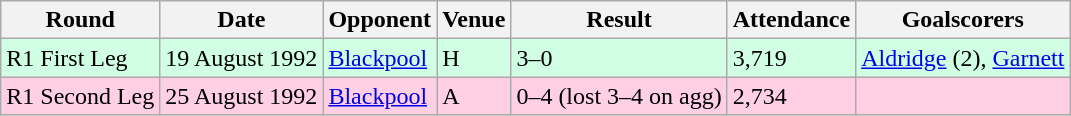<table class="wikitable">
<tr>
<th>Round</th>
<th>Date</th>
<th>Opponent</th>
<th>Venue</th>
<th>Result</th>
<th>Attendance</th>
<th>Goalscorers</th>
</tr>
<tr style="background-color: #d0ffe3;">
<td>R1 First Leg</td>
<td>19 August 1992</td>
<td><a href='#'>Blackpool</a></td>
<td>H</td>
<td>3–0</td>
<td>3,719</td>
<td><a href='#'>Aldridge</a> (2), <a href='#'>Garnett</a></td>
</tr>
<tr style="background-color: #ffd0e3;">
<td>R1 Second Leg</td>
<td>25 August 1992</td>
<td><a href='#'>Blackpool</a></td>
<td>A</td>
<td>0–4 (lost 3–4 on agg)</td>
<td>2,734</td>
<td></td>
</tr>
</table>
